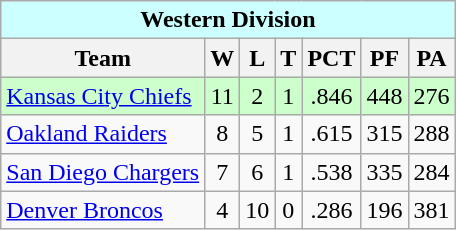<table class="wikitable" style="text-align:center">
<tr bgcolor="#ccffff">
<td colspan="7" align="center"><strong>Western Division</strong></td>
</tr>
<tr bgcolor="#efefef">
<th>Team</th>
<th>W</th>
<th>L</th>
<th>T</th>
<th>PCT</th>
<th>PF</th>
<th>PA</th>
</tr>
<tr style="background:#ccffcc">
<td align="left"><a href='#'>Kansas City Chiefs</a></td>
<td>11</td>
<td>2</td>
<td>1</td>
<td>.846</td>
<td>448</td>
<td>276</td>
</tr>
<tr>
<td align="left"><a href='#'>Oakland Raiders</a></td>
<td>8</td>
<td>5</td>
<td>1</td>
<td>.615</td>
<td>315</td>
<td>288</td>
</tr>
<tr>
<td align="left"><a href='#'>San Diego Chargers</a></td>
<td>7</td>
<td>6</td>
<td>1</td>
<td>.538</td>
<td>335</td>
<td>284</td>
</tr>
<tr>
<td align="left"><a href='#'>Denver Broncos</a></td>
<td>4</td>
<td>10</td>
<td>0</td>
<td>.286</td>
<td>196</td>
<td>381</td>
</tr>
</table>
